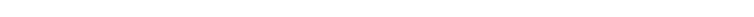<table style="width:50em; text-align:center">
<tr style="color:white">
<td style="background:"><strong>44</strong></td>
<td style="background:"><strong>2</strong></td>
<td style="background:"><strong>54</strong></td>
</tr>
</table>
